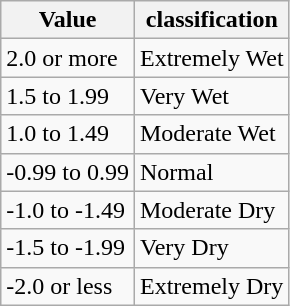<table class="wikitable">
<tr>
<th>Value</th>
<th>classification</th>
</tr>
<tr>
<td>2.0 or more</td>
<td>Extremely Wet</td>
</tr>
<tr>
<td>1.5 to 1.99</td>
<td>Very Wet</td>
</tr>
<tr>
<td>1.0 to 1.49</td>
<td>Moderate Wet</td>
</tr>
<tr>
<td>-0.99 to 0.99</td>
<td>Normal</td>
</tr>
<tr>
<td>-1.0 to -1.49</td>
<td>Moderate Dry</td>
</tr>
<tr>
<td>-1.5 to -1.99</td>
<td>Very Dry</td>
</tr>
<tr>
<td>-2.0 or less</td>
<td>Extremely Dry</td>
</tr>
</table>
